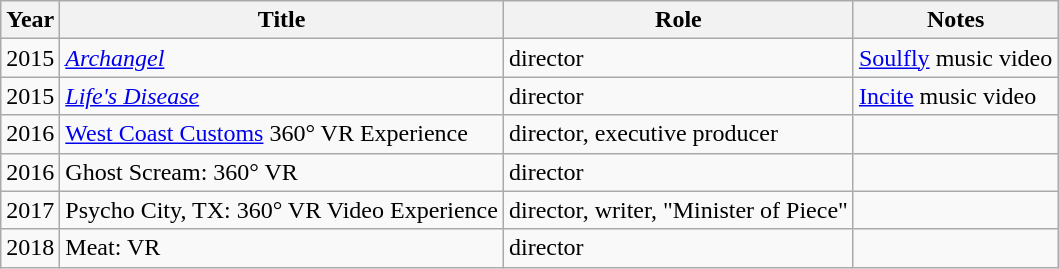<table class="wikitable sortable">
<tr>
<th>Year</th>
<th>Title</th>
<th>Role</th>
<th>Notes</th>
</tr>
<tr>
<td>2015</td>
<td><em><a href='#'>Archangel</a></em></td>
<td>director</td>
<td><a href='#'>Soulfly</a> music video</td>
</tr>
<tr>
<td>2015</td>
<td><em><a href='#'>Life's Disease</a></em></td>
<td>director</td>
<td><a href='#'>Incite</a> music video</td>
</tr>
<tr>
<td>2016</td>
<td><a href='#'>West Coast Customs</a> 360° VR Experience</td>
<td>director, executive producer</td>
<td></td>
</tr>
<tr>
<td>2016</td>
<td>Ghost Scream: 360° VR</td>
<td>director</td>
<td></td>
</tr>
<tr>
<td>2017</td>
<td>Psycho City, TX: 360° VR Video Experience</td>
<td>director, writer, "Minister of Piece"</td>
<td></td>
</tr>
<tr>
<td>2018</td>
<td>Meat: VR</td>
<td>director</td>
<td></td>
</tr>
</table>
